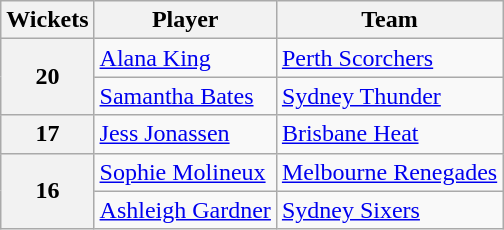<table class="wikitable">
<tr>
<th>Wickets</th>
<th>Player</th>
<th>Team</th>
</tr>
<tr>
<th rowspan=2>20</th>
<td><a href='#'>Alana King</a></td>
<td><a href='#'>Perth Scorchers</a></td>
</tr>
<tr>
<td><a href='#'>Samantha Bates</a></td>
<td><a href='#'>Sydney Thunder</a></td>
</tr>
<tr>
<th>17</th>
<td><a href='#'>Jess Jonassen</a></td>
<td><a href='#'>Brisbane Heat</a></td>
</tr>
<tr>
<th rowspan=2>16</th>
<td><a href='#'>Sophie Molineux</a></td>
<td><a href='#'>Melbourne Renegades</a></td>
</tr>
<tr>
<td><a href='#'>Ashleigh Gardner</a></td>
<td><a href='#'>Sydney Sixers</a></td>
</tr>
</table>
